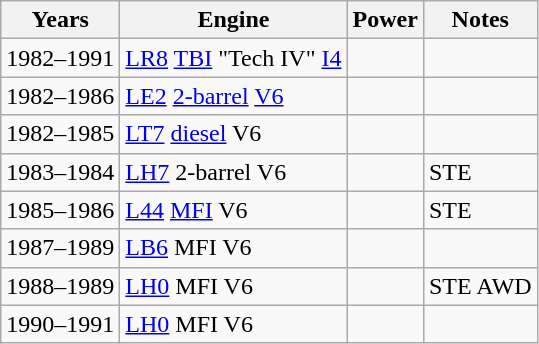<table class="wikitable" border="1">
<tr>
<th>Years</th>
<th>Engine</th>
<th>Power</th>
<th>Notes</th>
</tr>
<tr>
<td>1982–1991</td>
<td> <a href='#'>LR8</a> <a href='#'>TBI</a> "Tech IV" <a href='#'>I4</a></td>
<td></td>
<td></td>
</tr>
<tr>
<td>1982–1986</td>
<td> <a href='#'>LE2</a> <a href='#'>2-barrel</a> <a href='#'>V6</a></td>
<td></td>
<td></td>
</tr>
<tr>
<td>1982–1985</td>
<td> <a href='#'>LT7</a> <a href='#'>diesel</a> V6</td>
<td></td>
<td></td>
</tr>
<tr>
<td>1983–1984</td>
<td> <a href='#'>LH7</a> 2-barrel V6</td>
<td></td>
<td>STE</td>
</tr>
<tr>
<td>1985–1986</td>
<td> <a href='#'>L44</a> <a href='#'>MFI</a> V6</td>
<td></td>
<td>STE</td>
</tr>
<tr>
<td>1987–1989</td>
<td> <a href='#'>LB6</a> MFI V6</td>
<td></td>
<td></td>
</tr>
<tr>
<td>1988–1989</td>
<td> <a href='#'>LH0</a> MFI V6</td>
<td></td>
<td>STE AWD</td>
</tr>
<tr>
<td>1990–1991</td>
<td> <a href='#'>LH0</a> MFI V6</td>
<td></td>
<td></td>
</tr>
</table>
